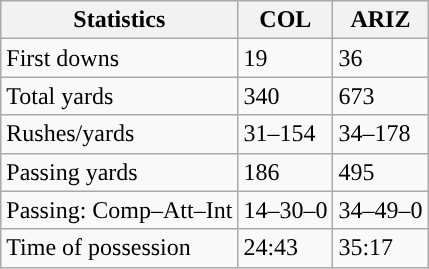<table class="wikitable" style="float: left;">
<tr>
<th>Statistics</th>
<th>COL</th>
<th>ARIZ</th>
</tr>
<tr>
<td>First downs</td>
<td>19</td>
<td>36</td>
</tr>
<tr>
<td>Total yards</td>
<td>340</td>
<td>673</td>
</tr>
<tr>
<td>Rushes/yards</td>
<td>31–154</td>
<td>34–178</td>
</tr>
<tr>
<td>Passing yards</td>
<td>186</td>
<td>495</td>
</tr>
<tr>
<td>Passing: Comp–Att–Int</td>
<td>14–30–0</td>
<td>34–49–0</td>
</tr>
<tr>
<td>Time of possession</td>
<td>24:43</td>
<td>35:17</td>
</tr>
</table>
